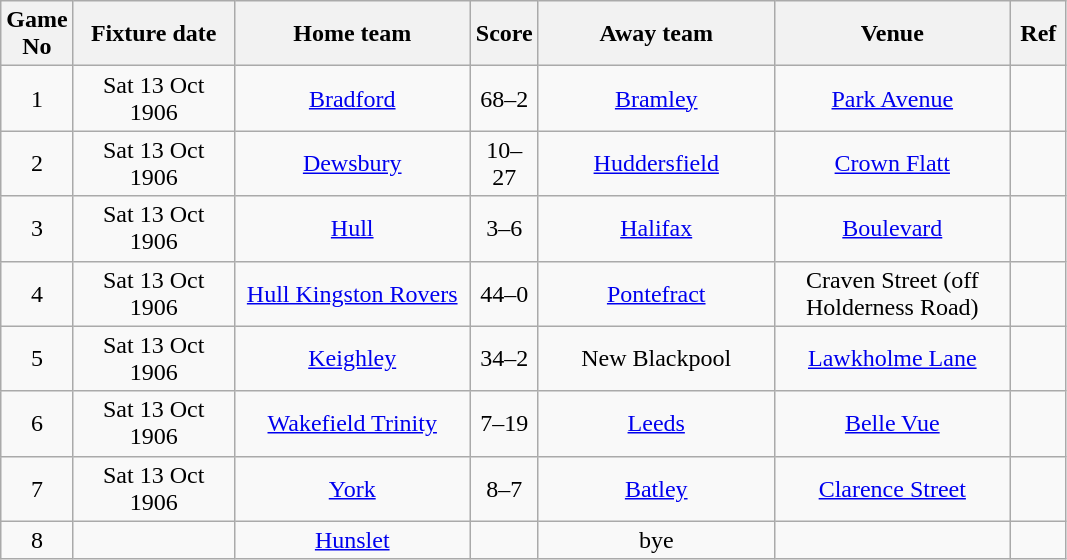<table class="wikitable" style="text-align:center;">
<tr>
<th width=20 abbr="No">Game No</th>
<th width=100 abbr="Date">Fixture date</th>
<th width=150 abbr="Home team">Home team</th>
<th width=20 abbr="Score">Score</th>
<th width=150 abbr="Away team">Away team</th>
<th width=150 abbr="Venue">Venue</th>
<th width=30 abbr="Ref">Ref</th>
</tr>
<tr>
<td>1</td>
<td>Sat 13 Oct 1906</td>
<td><a href='#'>Bradford</a></td>
<td>68–2</td>
<td><a href='#'>Bramley</a></td>
<td><a href='#'>Park Avenue</a></td>
<td></td>
</tr>
<tr>
<td>2</td>
<td>Sat 13 Oct 1906</td>
<td><a href='#'>Dewsbury</a></td>
<td>10–27</td>
<td><a href='#'>Huddersfield</a></td>
<td><a href='#'>Crown Flatt</a></td>
<td></td>
</tr>
<tr>
<td>3</td>
<td>Sat 13 Oct 1906</td>
<td><a href='#'>Hull</a></td>
<td>3–6</td>
<td><a href='#'>Halifax</a></td>
<td><a href='#'>Boulevard</a></td>
<td></td>
</tr>
<tr>
<td>4</td>
<td>Sat 13 Oct 1906</td>
<td><a href='#'>Hull Kingston Rovers</a></td>
<td>44–0</td>
<td><a href='#'>Pontefract</a></td>
<td>Craven Street (off Holderness Road)</td>
<td></td>
</tr>
<tr>
<td>5</td>
<td>Sat 13 Oct 1906</td>
<td><a href='#'>Keighley</a></td>
<td>34–2</td>
<td>New Blackpool</td>
<td><a href='#'>Lawkholme Lane</a></td>
<td></td>
</tr>
<tr>
<td>6</td>
<td>Sat 13 Oct 1906</td>
<td><a href='#'>Wakefield Trinity</a></td>
<td>7–19</td>
<td><a href='#'>Leeds</a></td>
<td><a href='#'>Belle Vue</a></td>
<td></td>
</tr>
<tr>
<td>7</td>
<td>Sat 13 Oct 1906</td>
<td><a href='#'>York</a></td>
<td>8–7</td>
<td><a href='#'>Batley</a></td>
<td><a href='#'>Clarence Street</a></td>
<td></td>
</tr>
<tr>
<td>8</td>
<td></td>
<td><a href='#'>Hunslet</a></td>
<td></td>
<td>bye</td>
<td></td>
<td></td>
</tr>
</table>
